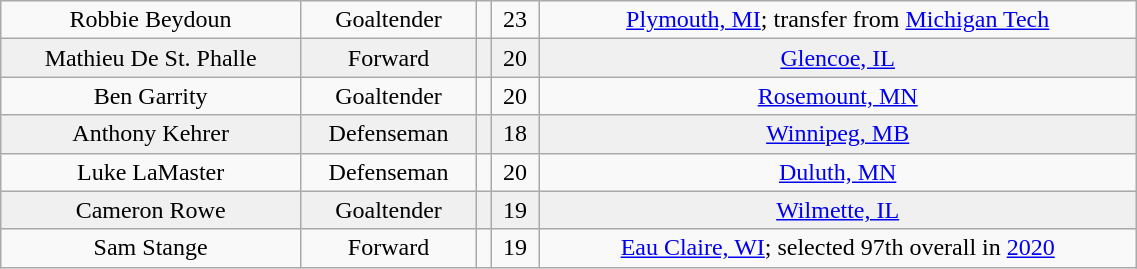<table class="wikitable" width="60%">
<tr align="center" bgcolor="">
<td>Robbie Beydoun</td>
<td>Goaltender</td>
<td></td>
<td>23</td>
<td><a href='#'>Plymouth, MI</a>; transfer from <a href='#'>Michigan Tech</a></td>
</tr>
<tr align="center" bgcolor="f0f0f0">
<td>Mathieu De St. Phalle</td>
<td>Forward</td>
<td></td>
<td>20</td>
<td><a href='#'>Glencoe, IL</a></td>
</tr>
<tr align="center" bgcolor="">
<td>Ben Garrity</td>
<td>Goaltender</td>
<td></td>
<td>20</td>
<td><a href='#'>Rosemount, MN</a></td>
</tr>
<tr align="center" bgcolor="f0f0f0">
<td>Anthony Kehrer</td>
<td>Defenseman</td>
<td></td>
<td>18</td>
<td><a href='#'>Winnipeg, MB</a></td>
</tr>
<tr align="center" bgcolor="">
<td>Luke LaMaster</td>
<td>Defenseman</td>
<td></td>
<td>20</td>
<td><a href='#'>Duluth, MN</a></td>
</tr>
<tr align="center" bgcolor="f0f0f0">
<td>Cameron Rowe</td>
<td>Goaltender</td>
<td></td>
<td>19</td>
<td><a href='#'>Wilmette, IL</a></td>
</tr>
<tr align="center" bgcolor="">
<td>Sam Stange</td>
<td>Forward</td>
<td></td>
<td>19</td>
<td><a href='#'>Eau Claire, WI</a>; selected 97th overall in <a href='#'>2020</a></td>
</tr>
</table>
